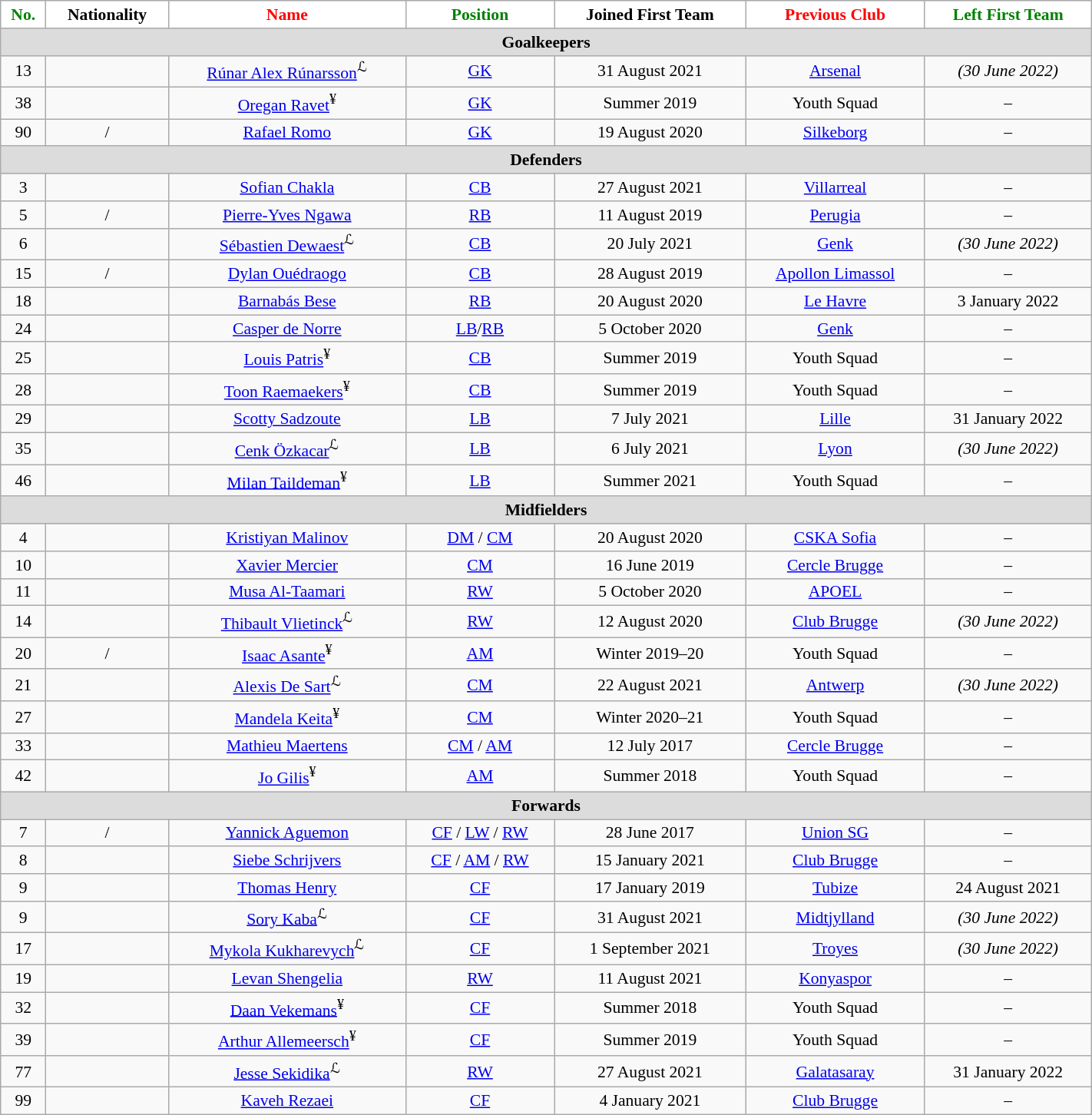<table class="wikitable" style="text-align: center; font-size:90%" width=75%>
<tr>
<th style="background: #ffffff; color:green">No.</th>
<th style="background: #ffffff; color:black">Nationality</th>
<th style="background: #ffffff; color:red">Name</th>
<th style="background: #ffffff; color:green">Position</th>
<th style="background: #ffffff; color:black">Joined First Team</th>
<th style="background: #ffffff; color:red">Previous Club</th>
<th style="background: #ffffff; color:green">Left First Team</th>
</tr>
<tr>
<th colspan=7 style="background: #DCDCDC" align=right>Goalkeepers</th>
</tr>
<tr>
<td>13</td>
<td></td>
<td><a href='#'>Rúnar Alex Rúnarsson</a><sup>ℒ</sup></td>
<td><a href='#'>GK</a></td>
<td>31 August 2021</td>
<td> <a href='#'>Arsenal</a></td>
<td><em>(30 June 2022)</em></td>
</tr>
<tr>
<td>38</td>
<td></td>
<td><a href='#'>Oregan Ravet</a><sup>¥</sup></td>
<td><a href='#'>GK</a></td>
<td>Summer 2019</td>
<td>Youth Squad</td>
<td>–</td>
</tr>
<tr>
<td>90</td>
<td> / </td>
<td><a href='#'>Rafael Romo</a></td>
<td><a href='#'>GK</a></td>
<td>19 August 2020</td>
<td> <a href='#'>Silkeborg</a></td>
<td>–</td>
</tr>
<tr>
<th colspan=7 style="background: #DCDCDC" align=right>Defenders</th>
</tr>
<tr>
<td>3</td>
<td></td>
<td><a href='#'>Sofian Chakla</a></td>
<td><a href='#'>CB</a></td>
<td>27 August 2021</td>
<td> <a href='#'>Villarreal</a></td>
<td>–</td>
</tr>
<tr>
<td>5</td>
<td> / </td>
<td><a href='#'>Pierre-Yves Ngawa</a></td>
<td><a href='#'>RB</a></td>
<td>11 August 2019</td>
<td> <a href='#'>Perugia</a></td>
<td>–</td>
</tr>
<tr>
<td>6</td>
<td></td>
<td><a href='#'>Sébastien Dewaest</a><sup>ℒ</sup></td>
<td><a href='#'>CB</a></td>
<td>20 July 2021</td>
<td> <a href='#'>Genk</a></td>
<td><em>(30 June 2022)</em></td>
</tr>
<tr>
<td>15</td>
<td> / </td>
<td><a href='#'>Dylan Ouédraogo</a></td>
<td><a href='#'>CB</a></td>
<td>28 August 2019</td>
<td> <a href='#'>Apollon Limassol</a></td>
<td>–</td>
</tr>
<tr>
<td>18</td>
<td></td>
<td><a href='#'>Barnabás Bese</a></td>
<td><a href='#'>RB</a></td>
<td>20 August 2020</td>
<td> <a href='#'>Le Havre</a></td>
<td>3 January 2022</td>
</tr>
<tr>
<td>24</td>
<td></td>
<td><a href='#'>Casper de Norre</a></td>
<td><a href='#'>LB</a>/<a href='#'>RB</a></td>
<td>5 October 2020</td>
<td> <a href='#'>Genk</a></td>
<td>–</td>
</tr>
<tr>
<td>25</td>
<td></td>
<td><a href='#'>Louis Patris</a><sup>¥</sup></td>
<td><a href='#'>CB</a></td>
<td>Summer 2019</td>
<td>Youth Squad</td>
<td>–</td>
</tr>
<tr>
<td>28</td>
<td></td>
<td><a href='#'>Toon Raemaekers</a><sup>¥</sup></td>
<td><a href='#'>CB</a></td>
<td>Summer 2019</td>
<td>Youth Squad</td>
<td>–</td>
</tr>
<tr>
<td>29</td>
<td></td>
<td><a href='#'>Scotty Sadzoute</a></td>
<td><a href='#'>LB</a></td>
<td>7 July 2021</td>
<td> <a href='#'>Lille</a></td>
<td>31 January 2022</td>
</tr>
<tr>
<td>35</td>
<td></td>
<td><a href='#'>Cenk Özkacar</a><sup>ℒ</sup></td>
<td><a href='#'>LB</a></td>
<td>6 July 2021</td>
<td> <a href='#'>Lyon</a></td>
<td><em>(30 June 2022)</em></td>
</tr>
<tr>
<td>46</td>
<td></td>
<td><a href='#'>Milan Taildeman</a><sup>¥</sup></td>
<td><a href='#'>LB</a></td>
<td>Summer 2021</td>
<td>Youth Squad</td>
<td>–</td>
</tr>
<tr>
<th colspan=7 style="background: #DCDCDC" align=right>Midfielders</th>
</tr>
<tr>
<td>4</td>
<td></td>
<td><a href='#'>Kristiyan Malinov</a></td>
<td><a href='#'>DM</a> / <a href='#'>CM</a></td>
<td>20 August 2020</td>
<td> <a href='#'>CSKA Sofia</a></td>
<td>–</td>
</tr>
<tr>
<td>10</td>
<td></td>
<td><a href='#'>Xavier Mercier</a></td>
<td><a href='#'>CM</a></td>
<td>16 June 2019</td>
<td> <a href='#'>Cercle Brugge</a></td>
<td>–</td>
</tr>
<tr>
<td>11</td>
<td></td>
<td><a href='#'>Musa Al-Taamari</a></td>
<td><a href='#'>RW</a></td>
<td>5 October 2020</td>
<td> <a href='#'>APOEL</a></td>
<td>–</td>
</tr>
<tr>
<td>14</td>
<td></td>
<td><a href='#'>Thibault Vlietinck</a><sup>ℒ</sup></td>
<td><a href='#'>RW</a></td>
<td>12 August 2020</td>
<td> <a href='#'>Club Brugge</a></td>
<td><em>(30 June 2022)</em></td>
</tr>
<tr>
<td>20</td>
<td> / </td>
<td><a href='#'>Isaac Asante</a><sup>¥</sup></td>
<td><a href='#'>AM</a></td>
<td>Winter 2019–20</td>
<td>Youth Squad</td>
<td>–</td>
</tr>
<tr>
<td>21</td>
<td></td>
<td><a href='#'>Alexis De Sart</a><sup>ℒ</sup></td>
<td><a href='#'>CM</a></td>
<td>22 August 2021</td>
<td> <a href='#'>Antwerp</a></td>
<td><em>(30 June 2022)</em></td>
</tr>
<tr>
<td>27</td>
<td></td>
<td><a href='#'>Mandela Keita</a><sup>¥</sup></td>
<td><a href='#'>CM</a></td>
<td>Winter 2020–21</td>
<td>Youth Squad</td>
<td>–</td>
</tr>
<tr>
<td>33</td>
<td></td>
<td><a href='#'>Mathieu Maertens</a></td>
<td><a href='#'>CM</a> / <a href='#'>AM</a></td>
<td>12 July 2017</td>
<td> <a href='#'>Cercle Brugge</a></td>
<td>–</td>
</tr>
<tr>
<td>42</td>
<td></td>
<td><a href='#'>Jo Gilis</a><sup>¥</sup></td>
<td><a href='#'>AM</a></td>
<td>Summer 2018</td>
<td>Youth Squad</td>
<td>–</td>
</tr>
<tr>
<th colspan=7 style="background: #DCDCDC" align=right>Forwards</th>
</tr>
<tr>
<td>7</td>
<td> / </td>
<td><a href='#'>Yannick Aguemon</a></td>
<td><a href='#'>CF</a> / <a href='#'>LW</a> / <a href='#'>RW</a></td>
<td>28 June 2017</td>
<td> <a href='#'>Union SG</a></td>
<td>–</td>
</tr>
<tr>
<td>8</td>
<td></td>
<td><a href='#'>Siebe Schrijvers</a></td>
<td><a href='#'>CF</a> / <a href='#'>AM</a> / <a href='#'>RW</a></td>
<td>15 January 2021</td>
<td> <a href='#'>Club Brugge</a></td>
<td>–</td>
</tr>
<tr>
<td>9</td>
<td></td>
<td><a href='#'>Thomas Henry</a></td>
<td><a href='#'>CF</a></td>
<td>17 January 2019</td>
<td> <a href='#'>Tubize</a></td>
<td>24 August 2021</td>
</tr>
<tr>
<td>9</td>
<td></td>
<td><a href='#'>Sory Kaba</a><sup>ℒ</sup></td>
<td><a href='#'>CF</a></td>
<td>31 August 2021</td>
<td> <a href='#'>Midtjylland</a></td>
<td><em>(30 June 2022)</em></td>
</tr>
<tr>
<td>17</td>
<td></td>
<td><a href='#'>Mykola Kukharevych</a><sup>ℒ</sup></td>
<td><a href='#'>CF</a></td>
<td>1 September 2021</td>
<td> <a href='#'>Troyes</a></td>
<td><em>(30 June 2022)</em></td>
</tr>
<tr>
<td>19</td>
<td></td>
<td><a href='#'>Levan Shengelia</a></td>
<td><a href='#'>RW</a></td>
<td>11 August 2021</td>
<td> <a href='#'>Konyaspor</a></td>
<td>–</td>
</tr>
<tr>
<td>32</td>
<td></td>
<td><a href='#'>Daan Vekemans</a><sup>¥</sup></td>
<td><a href='#'>CF</a></td>
<td>Summer 2018</td>
<td>Youth Squad</td>
<td>–</td>
</tr>
<tr>
<td>39</td>
<td></td>
<td><a href='#'>Arthur Allemeersch</a><sup>¥</sup></td>
<td><a href='#'>CF</a></td>
<td>Summer 2019</td>
<td>Youth Squad</td>
<td>–</td>
</tr>
<tr>
<td>77</td>
<td></td>
<td><a href='#'>Jesse Sekidika</a><sup>ℒ</sup></td>
<td><a href='#'>RW</a></td>
<td>27 August 2021</td>
<td> <a href='#'>Galatasaray</a></td>
<td>31 January 2022</td>
</tr>
<tr>
<td>99</td>
<td></td>
<td><a href='#'>Kaveh Rezaei</a></td>
<td><a href='#'>CF</a></td>
<td>4 January 2021</td>
<td> <a href='#'>Club Brugge</a></td>
<td>–</td>
</tr>
</table>
